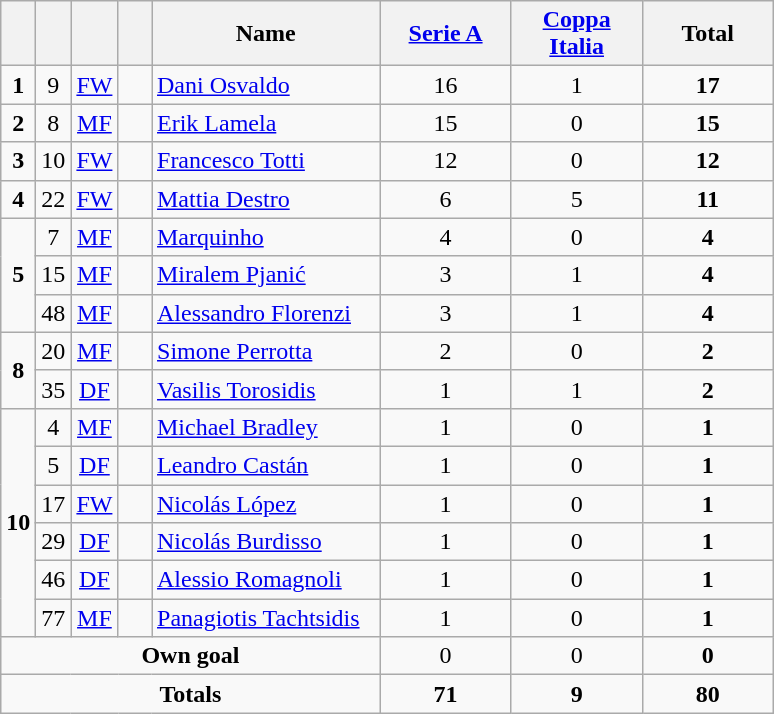<table class="wikitable" style="text-align:center">
<tr>
<th width=15></th>
<th width=15></th>
<th width=15></th>
<th width=15></th>
<th width=145>Name</th>
<th width=80><a href='#'>Serie A</a></th>
<th width=80><a href='#'>Coppa Italia</a></th>
<th width=80>Total</th>
</tr>
<tr>
<td><strong>1</strong></td>
<td>9</td>
<td><a href='#'>FW</a></td>
<td></td>
<td align=left><a href='#'>Dani Osvaldo</a></td>
<td>16</td>
<td>1</td>
<td><strong>17</strong></td>
</tr>
<tr>
<td><strong>2</strong></td>
<td>8</td>
<td><a href='#'>MF</a></td>
<td></td>
<td align=left><a href='#'>Erik Lamela</a></td>
<td>15</td>
<td>0</td>
<td><strong>15</strong></td>
</tr>
<tr>
<td><strong>3</strong></td>
<td>10</td>
<td><a href='#'>FW</a></td>
<td></td>
<td align=left><a href='#'>Francesco Totti</a></td>
<td>12</td>
<td>0</td>
<td><strong>12</strong></td>
</tr>
<tr>
<td><strong>4</strong></td>
<td>22</td>
<td><a href='#'>FW</a></td>
<td></td>
<td align=left><a href='#'>Mattia Destro</a></td>
<td>6</td>
<td>5</td>
<td><strong>11</strong></td>
</tr>
<tr>
<td rowspan=3><strong>5</strong></td>
<td>7</td>
<td><a href='#'>MF</a></td>
<td></td>
<td align=left><a href='#'>Marquinho</a></td>
<td>4</td>
<td>0</td>
<td><strong>4</strong></td>
</tr>
<tr>
<td>15</td>
<td><a href='#'>MF</a></td>
<td></td>
<td align=left><a href='#'>Miralem Pjanić</a></td>
<td>3</td>
<td>1</td>
<td><strong>4</strong></td>
</tr>
<tr>
<td>48</td>
<td><a href='#'>MF</a></td>
<td></td>
<td align=left><a href='#'>Alessandro Florenzi</a></td>
<td>3</td>
<td>1</td>
<td><strong>4</strong></td>
</tr>
<tr>
<td rowspan=2><strong>8</strong></td>
<td>20</td>
<td><a href='#'>MF</a></td>
<td></td>
<td align=left><a href='#'>Simone Perrotta</a></td>
<td>2</td>
<td>0</td>
<td><strong>2</strong></td>
</tr>
<tr>
<td>35</td>
<td><a href='#'>DF</a></td>
<td></td>
<td align=left><a href='#'>Vasilis Torosidis</a></td>
<td>1</td>
<td>1</td>
<td><strong>2</strong></td>
</tr>
<tr>
<td rowspan=6><strong>10</strong></td>
<td>4</td>
<td><a href='#'>MF</a></td>
<td></td>
<td align=left><a href='#'>Michael Bradley</a></td>
<td>1</td>
<td>0</td>
<td><strong>1</strong></td>
</tr>
<tr>
<td>5</td>
<td><a href='#'>DF</a></td>
<td></td>
<td align=left><a href='#'>Leandro Castán</a></td>
<td>1</td>
<td>0</td>
<td><strong>1</strong></td>
</tr>
<tr>
<td>17</td>
<td><a href='#'>FW</a></td>
<td></td>
<td align=left><a href='#'>Nicolás López</a></td>
<td>1</td>
<td>0</td>
<td><strong>1</strong></td>
</tr>
<tr>
<td>29</td>
<td><a href='#'>DF</a></td>
<td></td>
<td align=left><a href='#'>Nicolás Burdisso</a></td>
<td>1</td>
<td>0</td>
<td><strong>1</strong></td>
</tr>
<tr>
<td>46</td>
<td><a href='#'>DF</a></td>
<td></td>
<td align=left><a href='#'>Alessio Romagnoli</a></td>
<td>1</td>
<td>0</td>
<td><strong>1</strong></td>
</tr>
<tr>
<td>77</td>
<td><a href='#'>MF</a></td>
<td></td>
<td align=left><a href='#'>Panagiotis Tachtsidis</a></td>
<td>1</td>
<td>0</td>
<td><strong>1</strong></td>
</tr>
<tr>
<td colspan=5><strong>Own goal</strong></td>
<td>0</td>
<td>0</td>
<td><strong>0</strong></td>
</tr>
<tr>
<td colspan=5><strong>Totals</strong></td>
<td><strong>71</strong></td>
<td><strong>9</strong></td>
<td><strong>80</strong></td>
</tr>
</table>
